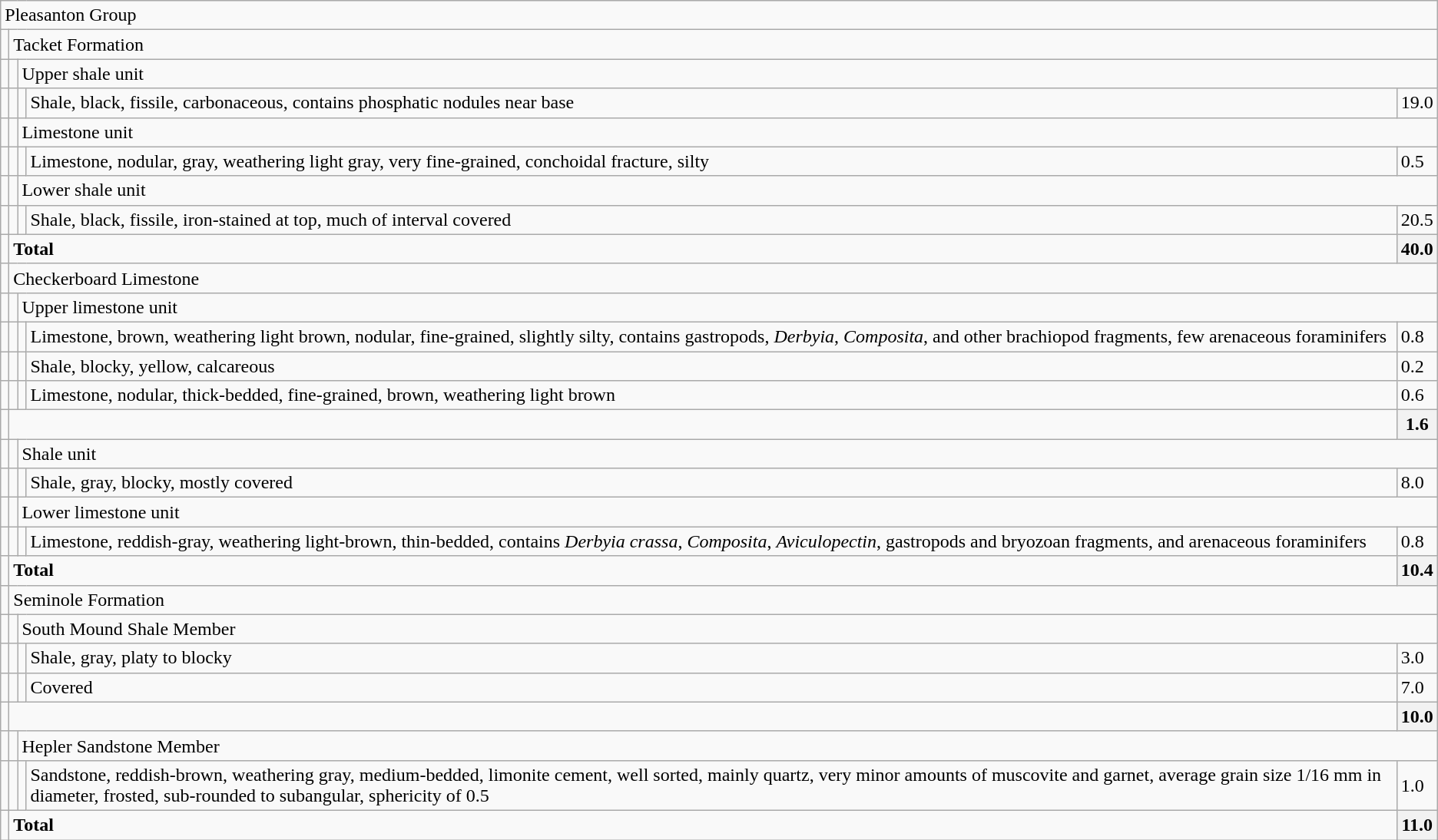<table class="wikitable">
<tr>
<td colspan="5">Pleasanton Group</td>
</tr>
<tr>
<td></td>
<td colspan="4">Tacket Formation</td>
</tr>
<tr>
<td></td>
<td></td>
<td colspan="3">Upper shale unit</td>
</tr>
<tr>
<td></td>
<td></td>
<td></td>
<td>Shale, black, fissile, carbonaceous, contains phosphatic nodules near base</td>
<td>19.0</td>
</tr>
<tr>
<td></td>
<td></td>
<td colspan="3">Limestone unit</td>
</tr>
<tr>
<td></td>
<td></td>
<td></td>
<td>Limestone, nodular, gray, weathering light gray, very fine-grained, conchoidal fracture, silty</td>
<td>0.5</td>
</tr>
<tr>
<td></td>
<td></td>
<td colspan="3">Lower shale unit</td>
</tr>
<tr>
<td></td>
<td></td>
<td></td>
<td>Shale, black, fissile, iron-stained at top, much of interval covered</td>
<td>20.5</td>
</tr>
<tr>
<td></td>
<td colspan="3"><strong>Total</strong></td>
<th>40.0</th>
</tr>
<tr>
<td></td>
<td colspan="4">Checkerboard Limestone</td>
</tr>
<tr>
<td></td>
<td></td>
<td colspan="3">Upper limestone unit</td>
</tr>
<tr>
<td></td>
<td></td>
<td></td>
<td>Limestone, brown, weathering light brown, nodular, fine-grained, slightly silty, contains gastropods, <em>Derbyia</em>, <em>Composita</em>, and other brachiopod fragments, few arenaceous foraminifers</td>
<td>0.8</td>
</tr>
<tr>
<td></td>
<td></td>
<td></td>
<td>Shale, blocky, yellow, calcareous</td>
<td>0.2</td>
</tr>
<tr>
<td></td>
<td></td>
<td></td>
<td>Limestone, nodular, thick-bedded, fine-grained, brown, weathering light brown</td>
<td>0.6</td>
</tr>
<tr>
<td></td>
<td colspan="3"></td>
<th>1.6</th>
</tr>
<tr>
<td></td>
<td></td>
<td colspan="3">Shale unit</td>
</tr>
<tr>
<td></td>
<td></td>
<td></td>
<td>Shale, gray, blocky, mostly covered</td>
<td>8.0</td>
</tr>
<tr>
<td></td>
<td></td>
<td colspan="3">Lower limestone unit</td>
</tr>
<tr>
<td></td>
<td></td>
<td></td>
<td>Limestone, reddish-gray, weathering light-brown, thin-bedded, contains <em>Derbyia crassa</em>, <em>Composita</em>, <em>Aviculopectin</em>, gastropods and bryozoan fragments, and arenaceous foraminifers</td>
<td>0.8</td>
</tr>
<tr>
<td></td>
<td colspan="3"><strong>Total</strong></td>
<th>10.4</th>
</tr>
<tr>
<td></td>
<td colspan="4">Seminole Formation</td>
</tr>
<tr>
<td></td>
<td></td>
<td colspan="3">South Mound Shale Member</td>
</tr>
<tr>
<td></td>
<td></td>
<td></td>
<td>Shale, gray, platy to blocky</td>
<td>3.0</td>
</tr>
<tr>
<td></td>
<td></td>
<td></td>
<td>Covered</td>
<td>7.0</td>
</tr>
<tr>
<td></td>
<td colspan="3"></td>
<th>10.0</th>
</tr>
<tr>
<td></td>
<td></td>
<td colspan="3">Hepler Sandstone Member</td>
</tr>
<tr>
<td></td>
<td></td>
<td></td>
<td>Sandstone, reddish-brown, weathering gray, medium-bedded, limonite cement, well sorted, mainly quartz, very minor amounts of muscovite and garnet, average grain size 1/16 mm in diameter, frosted, sub-rounded to subangular, sphericity of 0.5</td>
<td>1.0</td>
</tr>
<tr>
<td></td>
<td colspan="3"><strong>Total</strong></td>
<th>11.0</th>
</tr>
</table>
